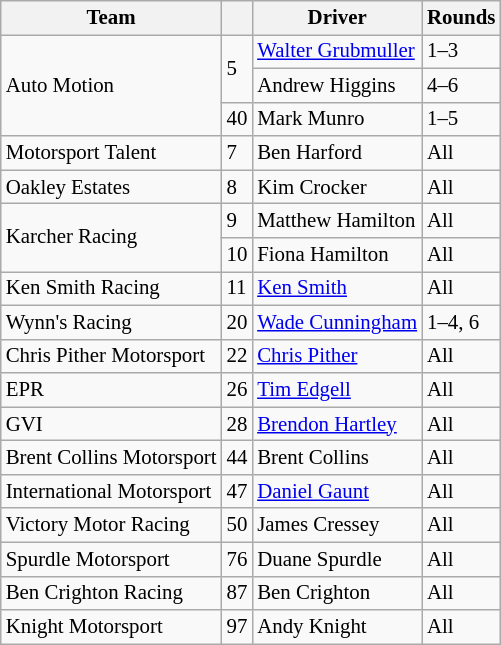<table class="wikitable" style="font-size: 87%;">
<tr>
<th>Team</th>
<th></th>
<th>Driver</th>
<th>Rounds</th>
</tr>
<tr>
<td rowspan=3>Auto Motion</td>
<td rowspan=2>5</td>
<td> <a href='#'>Walter Grubmuller</a></td>
<td>1–3</td>
</tr>
<tr>
<td> Andrew Higgins</td>
<td>4–6</td>
</tr>
<tr>
<td>40</td>
<td> Mark Munro</td>
<td>1–5</td>
</tr>
<tr>
<td>Motorsport Talent</td>
<td>7</td>
<td> Ben Harford</td>
<td>All</td>
</tr>
<tr>
<td>Oakley Estates</td>
<td>8</td>
<td> Kim Crocker</td>
<td>All</td>
</tr>
<tr>
<td rowspan=2>Karcher Racing</td>
<td>9</td>
<td> Matthew Hamilton</td>
<td>All</td>
</tr>
<tr>
<td>10</td>
<td> Fiona Hamilton</td>
<td>All</td>
</tr>
<tr>
<td>Ken Smith Racing</td>
<td>11</td>
<td> <a href='#'>Ken Smith</a></td>
<td>All</td>
</tr>
<tr>
<td>Wynn's Racing</td>
<td>20</td>
<td> <a href='#'>Wade Cunningham</a></td>
<td>1–4, 6</td>
</tr>
<tr>
<td>Chris Pither Motorsport</td>
<td>22</td>
<td> <a href='#'>Chris Pither</a></td>
<td>All</td>
</tr>
<tr>
<td>EPR</td>
<td>26</td>
<td> <a href='#'>Tim Edgell</a></td>
<td>All</td>
</tr>
<tr>
<td>GVI</td>
<td>28</td>
<td> <a href='#'>Brendon Hartley</a></td>
<td>All</td>
</tr>
<tr>
<td>Brent Collins Motorsport</td>
<td>44</td>
<td> Brent Collins</td>
<td>All</td>
</tr>
<tr>
<td>International Motorsport</td>
<td>47</td>
<td> <a href='#'>Daniel Gaunt</a></td>
<td>All</td>
</tr>
<tr>
<td>Victory Motor Racing</td>
<td>50</td>
<td> James Cressey</td>
<td>All</td>
</tr>
<tr>
<td>Spurdle Motorsport</td>
<td>76</td>
<td> Duane Spurdle</td>
<td>All</td>
</tr>
<tr>
<td>Ben Crighton Racing</td>
<td>87</td>
<td> Ben Crighton</td>
<td>All</td>
</tr>
<tr>
<td>Knight Motorsport</td>
<td>97</td>
<td> Andy Knight</td>
<td>All</td>
</tr>
</table>
